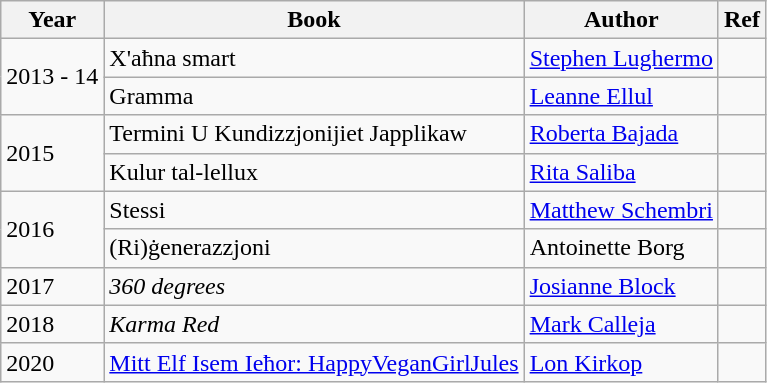<table class="wikitable">
<tr>
<th>Year</th>
<th>Book</th>
<th>Author</th>
<th>Ref</th>
</tr>
<tr>
<td rowspan="2">2013 - 14</td>
<td>X'aħna smart</td>
<td><a href='#'>Stephen Lughermo</a></td>
<td></td>
</tr>
<tr>
<td>Gramma</td>
<td><a href='#'>Leanne Ellul</a></td>
<td></td>
</tr>
<tr>
<td rowspan="2">2015</td>
<td>Termini U Kundizzjonijiet Japplikaw</td>
<td><a href='#'>Roberta Bajada</a></td>
<td></td>
</tr>
<tr>
<td>Kulur tal-lellux</td>
<td><a href='#'>Rita Saliba</a></td>
<td></td>
</tr>
<tr>
<td rowspan="2">2016</td>
<td>Stessi</td>
<td><a href='#'>Matthew Schembri</a></td>
<td></td>
</tr>
<tr>
<td>(Ri)ġenerazzjoni</td>
<td>Antoinette Borg</td>
<td></td>
</tr>
<tr>
<td>2017</td>
<td><em>360 degrees</em></td>
<td><a href='#'>Josianne Block</a></td>
<td></td>
</tr>
<tr>
<td>2018</td>
<td><em>Karma Red</em></td>
<td><a href='#'>Mark Calleja</a></td>
<td></td>
</tr>
<tr>
<td>2020</td>
<td><a href='#'>Mitt Elf Isem Ieħor: HappyVeganGirlJules</a></td>
<td><a href='#'>Lon Kirkop</a></td>
<td></td>
</tr>
</table>
